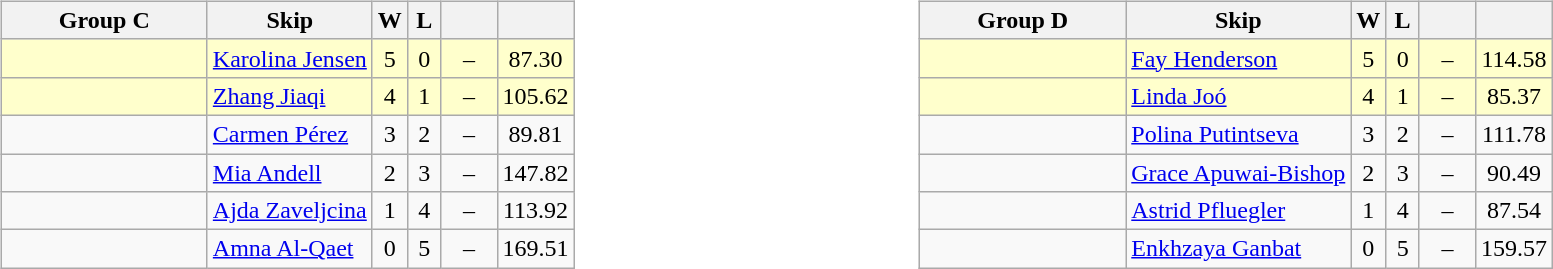<table>
<tr>
<td valign=top width=10%><br><table class="wikitable" style="text-align: center;">
<tr>
<th width=130>Group C</th>
<th>Skip</th>
<th width=15>W</th>
<th width=15>L</th>
<th width=30></th>
<th width=15></th>
</tr>
<tr bgcolor=#ffffcc>
<td style="text-align:left;"></td>
<td style="text-align:left;"><a href='#'>Karolina Jensen</a></td>
<td>5</td>
<td>0</td>
<td>–</td>
<td>87.30</td>
</tr>
<tr bgcolor=#ffffcc>
<td style="text-align:left;"></td>
<td style="text-align:left;"><a href='#'>Zhang Jiaqi</a></td>
<td>4</td>
<td>1</td>
<td>–</td>
<td>105.62</td>
</tr>
<tr>
<td style="text-align:left;"></td>
<td style="text-align:left;"><a href='#'>Carmen Pérez</a></td>
<td>3</td>
<td>2</td>
<td>–</td>
<td>89.81</td>
</tr>
<tr>
<td style="text-align:left;"></td>
<td style="text-align:left;"><a href='#'>Mia Andell</a></td>
<td>2</td>
<td>3</td>
<td>–</td>
<td>147.82</td>
</tr>
<tr>
<td style="text-align:left;"></td>
<td style="text-align:left;"><a href='#'>Ajda Zaveljcina</a></td>
<td>1</td>
<td>4</td>
<td>–</td>
<td>113.92</td>
</tr>
<tr>
<td style="text-align:left;"></td>
<td style="text-align:left;"><a href='#'>Amna Al-Qaet</a></td>
<td>0</td>
<td>5</td>
<td>–</td>
<td>169.51</td>
</tr>
</table>
</td>
<td valign=top width=11%><br><table class="wikitable" style="text-align: center;">
<tr>
<th width=130>Group D</th>
<th>Skip</th>
<th width=15>W</th>
<th width=15>L</th>
<th width=30></th>
<th width=15></th>
</tr>
<tr bgcolor=#ffffcc>
<td style="text-align:left;"></td>
<td style="text-align:left;"><a href='#'>Fay Henderson</a></td>
<td>5</td>
<td>0</td>
<td>–</td>
<td>114.58</td>
</tr>
<tr bgcolor=#ffffcc>
<td style="text-align:left;"></td>
<td style="text-align:left;"><a href='#'>Linda Joó</a></td>
<td>4</td>
<td>1</td>
<td>–</td>
<td>85.37</td>
</tr>
<tr>
<td style="text-align:left;"></td>
<td style="text-align:left;"><a href='#'>Polina Putintseva</a></td>
<td>3</td>
<td>2</td>
<td>–</td>
<td>111.78</td>
</tr>
<tr>
<td style="text-align:left;"></td>
<td style="text-align:left;"><a href='#'>Grace Apuwai-Bishop</a></td>
<td>2</td>
<td>3</td>
<td>–</td>
<td>90.49</td>
</tr>
<tr>
<td style="text-align:left;"></td>
<td style="text-align:left;"><a href='#'>Astrid Pfluegler</a></td>
<td>1</td>
<td>4</td>
<td>–</td>
<td>87.54</td>
</tr>
<tr>
<td style="text-align:left;"></td>
<td style="text-align:left;"><a href='#'>Enkhzaya Ganbat</a></td>
<td>0</td>
<td>5</td>
<td>–</td>
<td>159.57</td>
</tr>
</table>
</td>
</tr>
</table>
